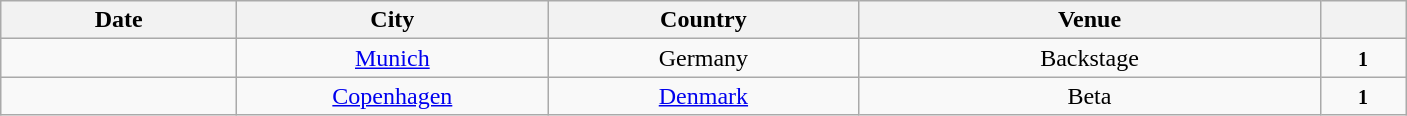<table class="wikitable" style="text-align:center;">
<tr>
<th style="width:150px;">Date</th>
<th style="width:200px;">City</th>
<th style="width:200px;">Country</th>
<th style="width:300px;">Venue</th>
<th style="width:50px;"></th>
</tr>
<tr>
<td></td>
<td><a href='#'>Munich</a></td>
<td>Germany</td>
<td>Backstage</td>
<td><small><strong>1</strong></small></td>
</tr>
<tr>
<td></td>
<td><a href='#'>Copenhagen</a></td>
<td><a href='#'>Denmark</a></td>
<td>Beta</td>
<td><small><strong>1</strong></small></td>
</tr>
</table>
